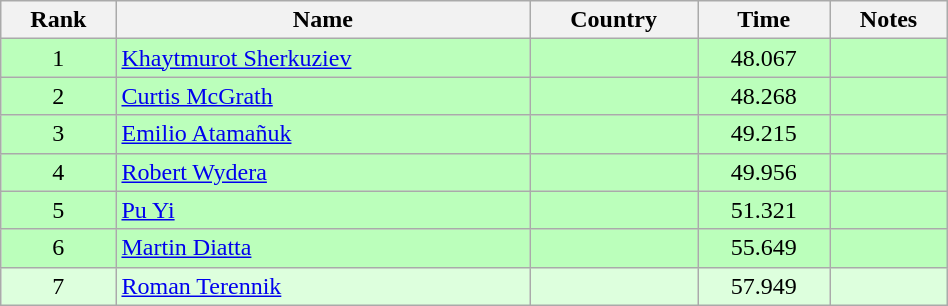<table class="wikitable" style="text-align:center;width: 50%">
<tr>
<th>Rank</th>
<th>Name</th>
<th>Country</th>
<th>Time</th>
<th>Notes</th>
</tr>
<tr bgcolor=bbffbb>
<td>1</td>
<td align="left"><a href='#'>Khaytmurot Sherkuziev</a></td>
<td align="left"></td>
<td>48.067</td>
<td></td>
</tr>
<tr bgcolor=bbffbb>
<td>2</td>
<td align="left"><a href='#'>Curtis McGrath</a></td>
<td align="left"></td>
<td>48.268</td>
<td></td>
</tr>
<tr bgcolor=bbffbb>
<td>3</td>
<td align="left"><a href='#'>Emilio Atamañuk</a></td>
<td align="left"></td>
<td>49.215</td>
<td></td>
</tr>
<tr bgcolor=bbffbb>
<td>4</td>
<td align="left"><a href='#'>Robert Wydera</a></td>
<td align="left"></td>
<td>49.956</td>
<td></td>
</tr>
<tr bgcolor=bbffbb>
<td>5</td>
<td align="left"><a href='#'>Pu Yi</a></td>
<td align="left"></td>
<td>51.321</td>
<td></td>
</tr>
<tr bgcolor=bbffbb>
<td>6</td>
<td align="left"><a href='#'>Martin Diatta</a></td>
<td align="left"></td>
<td>55.649</td>
<td></td>
</tr>
<tr bgcolor=ddffdd>
<td>7</td>
<td align="left"><a href='#'>Roman Terennik</a></td>
<td align="left"></td>
<td>57.949</td>
<td></td>
</tr>
</table>
